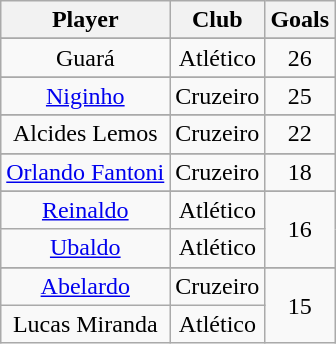<table class="wikitable">
<tr>
<th>Player</th>
<th>Club</th>
<th>Goals</th>
</tr>
<tr>
</tr>
<tr align="center">
<td>Guará</td>
<td>Atlético</td>
<td>26</td>
</tr>
<tr>
</tr>
<tr align="center">
<td><a href='#'>Niginho</a></td>
<td>Cruzeiro</td>
<td>25</td>
</tr>
<tr>
</tr>
<tr align="center">
<td>Alcides Lemos</td>
<td>Cruzeiro</td>
<td>22</td>
</tr>
<tr>
</tr>
<tr align="center">
<td><a href='#'>Orlando Fantoni</a></td>
<td>Cruzeiro</td>
<td>18</td>
</tr>
<tr>
</tr>
<tr align="center">
<td><a href='#'>Reinaldo</a></td>
<td>Atlético</td>
<td rowspan="2">16</td>
</tr>
<tr align="center">
<td><a href='#'>Ubaldo</a></td>
<td>Atlético</td>
</tr>
<tr>
</tr>
<tr align="center">
<td><a href='#'>Abelardo</a></td>
<td>Cruzeiro</td>
<td rowspan="2">15</td>
</tr>
<tr align="center">
<td>Lucas Miranda</td>
<td>Atlético</td>
</tr>
</table>
